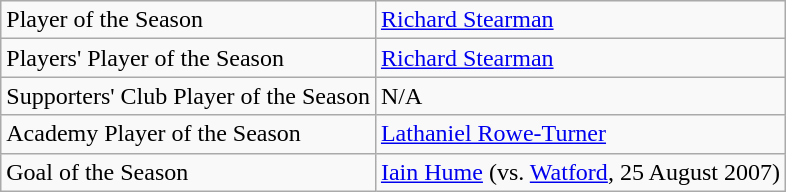<table class="wikitable"  class= style="text-align:left; font-size:95%">
<tr>
<td>Player of the Season</td>
<td><a href='#'>Richard Stearman</a></td>
</tr>
<tr>
<td>Players' Player of the Season</td>
<td><a href='#'>Richard Stearman</a></td>
</tr>
<tr>
<td>Supporters' Club Player of the Season</td>
<td>N/A</td>
</tr>
<tr>
<td>Academy Player of the Season</td>
<td><a href='#'>Lathaniel Rowe-Turner</a></td>
</tr>
<tr>
<td>Goal of the Season</td>
<td><a href='#'>Iain Hume</a> (vs. <a href='#'>Watford</a>, 25 August 2007)</td>
</tr>
</table>
